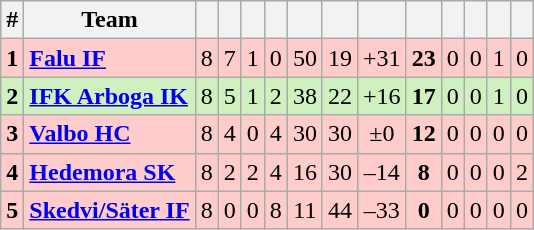<table class="wikitable sortable">
<tr>
<th>#</th>
<th>Team</th>
<th></th>
<th></th>
<th></th>
<th></th>
<th></th>
<th></th>
<th></th>
<th></th>
<th></th>
<th></th>
<th></th>
<th></th>
</tr>
<tr style="background: #FFCCCC;">
<td><strong>1</strong></td>
<td> <strong><a href='#'>Falu IF</a></strong></td>
<td style="text-align: center;">8</td>
<td style="text-align: center;">7</td>
<td style="text-align: center;">1</td>
<td style="text-align: center;">0</td>
<td style="text-align: center;">50</td>
<td style="text-align: center;">19</td>
<td style="text-align: center;">+31</td>
<td style="text-align: center;"><strong>23</strong></td>
<td style="text-align: center;">0</td>
<td style="text-align: center;">0</td>
<td style="text-align: center;">1</td>
<td style="text-align: center;">0</td>
</tr>
<tr style="background: #D0F0C0;">
<td><strong>2</strong></td>
<td> <strong><a href='#'>IFK Arboga IK</a></strong></td>
<td style="text-align: center;">8</td>
<td style="text-align: center;">5</td>
<td style="text-align: center;">1</td>
<td style="text-align: center;">2</td>
<td style="text-align: center;">38</td>
<td style="text-align: center;">22</td>
<td style="text-align: center;">+16</td>
<td style="text-align: center;"><strong>17</strong></td>
<td style="text-align: center;">0</td>
<td style="text-align: center;">0</td>
<td style="text-align: center;">1</td>
<td style="text-align: center;">0</td>
</tr>
<tr style="background: #FFCCCC;">
<td><strong>3</strong></td>
<td><strong><a href='#'>Valbo HC</a></strong></td>
<td style="text-align: center;">8</td>
<td style="text-align: center;">4</td>
<td style="text-align: center;">0</td>
<td style="text-align: center;">4</td>
<td style="text-align: center;">30</td>
<td style="text-align: center;">30</td>
<td style="text-align: center;">±0</td>
<td style="text-align: center;"><strong>12</strong></td>
<td style="text-align: center;">0</td>
<td style="text-align: center;">0</td>
<td style="text-align: center;">0</td>
<td style="text-align: center;">0</td>
</tr>
<tr style="background: #FFCCCC;">
<td><strong>4</strong></td>
<td> <strong><a href='#'>Hedemora SK</a></strong></td>
<td style="text-align: center;">8</td>
<td style="text-align: center;">2</td>
<td style="text-align: center;">2</td>
<td style="text-align: center;">4</td>
<td style="text-align: center;">16</td>
<td style="text-align: center;">30</td>
<td style="text-align: center;">–14</td>
<td style="text-align: center;"><strong>8</strong></td>
<td style="text-align: center;">0</td>
<td style="text-align: center;">0</td>
<td style="text-align: center;">0</td>
<td style="text-align: center;">2</td>
</tr>
<tr style="background: #FFCCCC;">
<td><strong>5</strong></td>
<td> <strong><a href='#'>Skedvi/Säter IF</a></strong></td>
<td style="text-align: center;">8</td>
<td style="text-align: center;">0</td>
<td style="text-align: center;">0</td>
<td style="text-align: center;">8</td>
<td style="text-align: center;">11</td>
<td style="text-align: center;">44</td>
<td style="text-align: center;">–33</td>
<td style="text-align: center;"><strong>0</strong></td>
<td style="text-align: center;">0</td>
<td style="text-align: center;">0</td>
<td style="text-align: center;">0</td>
<td style="text-align: center;">0</td>
</tr>
</table>
